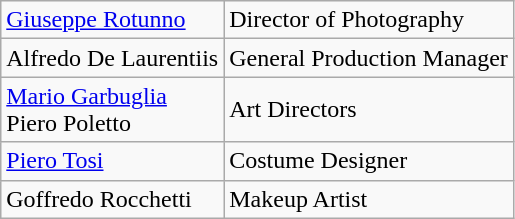<table class="wikitable">
<tr>
<td><a href='#'>Giuseppe Rotunno</a></td>
<td>Director of Photography</td>
</tr>
<tr>
<td>Alfredo De Laurentiis</td>
<td>General Production Manager</td>
</tr>
<tr>
<td><a href='#'>Mario Garbuglia</a><br>Piero Poletto</td>
<td>Art Directors</td>
</tr>
<tr>
<td><a href='#'>Piero Tosi</a></td>
<td>Costume Designer</td>
</tr>
<tr>
<td>Goffredo Rocchetti</td>
<td>Makeup Artist</td>
</tr>
</table>
